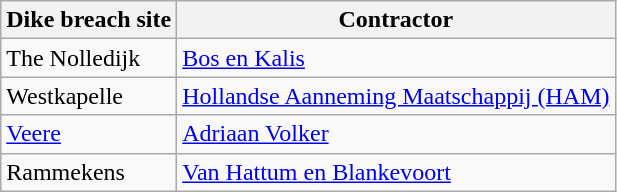<table class="wikitable">
<tr>
<th>Dike breach site</th>
<th>Contractor</th>
</tr>
<tr>
<td>The Nolledijk</td>
<td><a href='#'>Bos en Kalis</a></td>
</tr>
<tr>
<td>Westkapelle</td>
<td><a href='#'>Hollandse Aanneming Maatschappij (HAM)</a></td>
</tr>
<tr>
<td><a href='#'>Veere</a></td>
<td><a href='#'>Adriaan Volker</a></td>
</tr>
<tr>
<td>Rammekens</td>
<td><a href='#'>Van Hattum en Blankevoort</a></td>
</tr>
</table>
